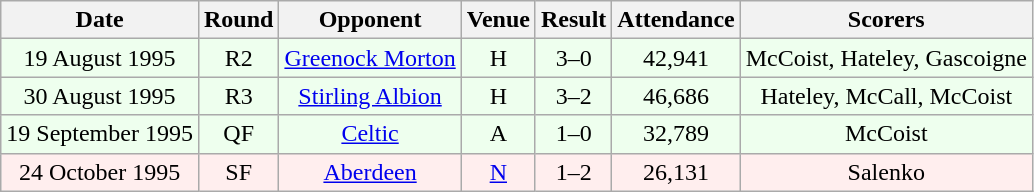<table class="wikitable sortable" style="font-size:100%; text-align:center">
<tr>
<th>Date</th>
<th>Round</th>
<th>Opponent</th>
<th>Venue</th>
<th>Result</th>
<th>Attendance</th>
<th>Scorers</th>
</tr>
<tr bgcolor = "#EEFFEE">
<td>19 August 1995</td>
<td>R2</td>
<td><a href='#'>Greenock Morton</a></td>
<td>H</td>
<td>3–0</td>
<td>42,941</td>
<td>McCoist, Hateley, Gascoigne</td>
</tr>
<tr bgcolor = "#EEFFEE">
<td>30 August 1995</td>
<td>R3</td>
<td><a href='#'>Stirling Albion</a></td>
<td>H</td>
<td>3–2</td>
<td>46,686</td>
<td>Hateley, McCall, McCoist</td>
</tr>
<tr bgcolor = "#EEFFEE">
<td>19 September 1995</td>
<td>QF</td>
<td><a href='#'>Celtic</a></td>
<td>A</td>
<td>1–0</td>
<td>32,789</td>
<td>McCoist</td>
</tr>
<tr bgcolor = "#FFEEEE">
<td>24 October 1995</td>
<td>SF</td>
<td><a href='#'>Aberdeen</a></td>
<td><a href='#'>N</a></td>
<td>1–2</td>
<td>26,131</td>
<td>Salenko</td>
</tr>
</table>
